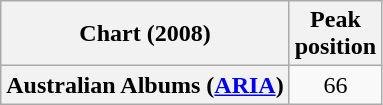<table class="wikitable plainrowheaders" style="text-align:center">
<tr>
<th scope="col">Chart (2008)</th>
<th scope="col">Peak<br>position</th>
</tr>
<tr>
<th scope="row">Australian Albums (<a href='#'>ARIA</a>)</th>
<td>66</td>
</tr>
</table>
